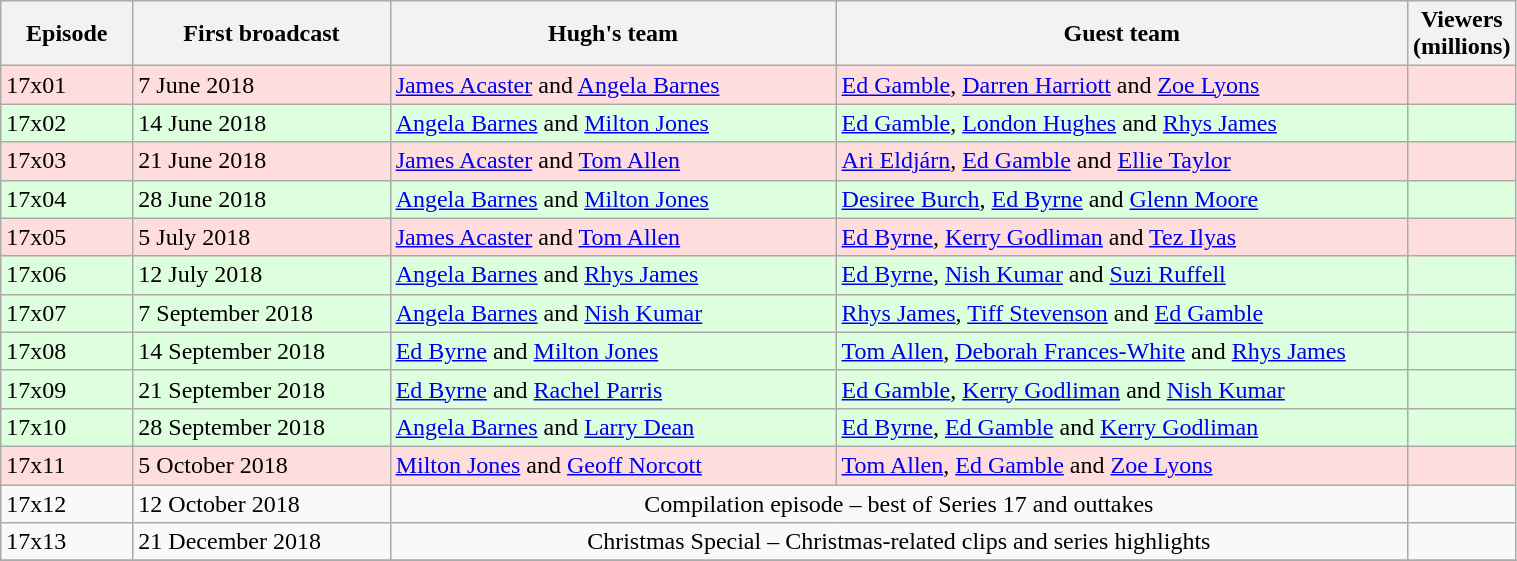<table class="wikitable" style="width:80%;">
<tr>
<th style="width:9%;">Episode</th>
<th style="width:18%;">First broadcast</th>
<th style="width:32%;">Hugh's team</th>
<th style="width:41%;">Guest team</th>
<th style="width:41%;">Viewers<br>(millions)</th>
</tr>
<tr style="background:#fdd;">
<td>17x01</td>
<td>7 June 2018</td>
<td><a href='#'>James Acaster</a> and <a href='#'>Angela Barnes</a></td>
<td><a href='#'>Ed Gamble</a>, <a href='#'>Darren Harriott</a> and <a href='#'>Zoe Lyons</a></td>
<td></td>
</tr>
<tr style="background:#dfd;">
<td>17x02</td>
<td>14 June 2018</td>
<td><a href='#'>Angela Barnes</a> and <a href='#'>Milton Jones</a></td>
<td><a href='#'>Ed Gamble</a>, <a href='#'>London Hughes</a> and <a href='#'>Rhys James</a></td>
<td></td>
</tr>
<tr style="background:#fdd;">
<td>17x03</td>
<td>21 June 2018</td>
<td><a href='#'>James Acaster</a> and <a href='#'>Tom Allen</a></td>
<td><a href='#'>Ari Eldjárn</a>, <a href='#'>Ed Gamble</a> and <a href='#'>Ellie Taylor</a></td>
<td></td>
</tr>
<tr style="background:#dfd;">
<td>17x04</td>
<td>28 June 2018</td>
<td><a href='#'>Angela Barnes</a> and <a href='#'>Milton Jones</a></td>
<td><a href='#'>Desiree Burch</a>, <a href='#'>Ed Byrne</a> and <a href='#'>Glenn Moore</a></td>
<td></td>
</tr>
<tr style="background:#fdd;">
<td>17x05</td>
<td>5 July 2018</td>
<td><a href='#'>James Acaster</a> and <a href='#'>Tom Allen</a></td>
<td><a href='#'>Ed Byrne</a>, <a href='#'>Kerry Godliman</a> and <a href='#'>Tez Ilyas</a></td>
<td></td>
</tr>
<tr style="background:#dfd;">
<td>17x06</td>
<td>12 July 2018</td>
<td><a href='#'>Angela Barnes</a> and <a href='#'>Rhys James</a></td>
<td><a href='#'>Ed Byrne</a>, <a href='#'>Nish Kumar</a> and <a href='#'>Suzi Ruffell</a></td>
<td></td>
</tr>
<tr style="background:#dfd;">
<td>17x07</td>
<td>7 September 2018</td>
<td><a href='#'>Angela Barnes</a> and <a href='#'>Nish Kumar</a></td>
<td><a href='#'>Rhys James</a>, <a href='#'>Tiff Stevenson</a> and <a href='#'>Ed Gamble</a></td>
<td></td>
</tr>
<tr style="background:#dfd;">
<td>17x08</td>
<td>14 September 2018</td>
<td><a href='#'>Ed Byrne</a> and <a href='#'>Milton Jones</a></td>
<td><a href='#'>Tom Allen</a>, <a href='#'>Deborah Frances-White</a> and <a href='#'>Rhys James</a></td>
<td></td>
</tr>
<tr style="background:#dfd;">
<td>17x09</td>
<td>21 September 2018</td>
<td><a href='#'>Ed Byrne</a> and <a href='#'>Rachel Parris</a></td>
<td><a href='#'>Ed Gamble</a>, <a href='#'>Kerry Godliman</a> and <a href='#'>Nish Kumar</a></td>
<td></td>
</tr>
<tr style="background:#dfd;">
<td>17x10</td>
<td>28 September 2018</td>
<td><a href='#'>Angela Barnes</a> and <a href='#'>Larry Dean</a></td>
<td><a href='#'>Ed Byrne</a>, <a href='#'>Ed Gamble</a> and <a href='#'>Kerry Godliman</a></td>
<td></td>
</tr>
<tr style="background:#fdd;">
<td>17x11</td>
<td>5 October 2018</td>
<td><a href='#'>Milton Jones</a> and <a href='#'>Geoff Norcott</a></td>
<td><a href='#'>Tom Allen</a>, <a href='#'>Ed Gamble</a> and <a href='#'>Zoe Lyons</a></td>
<td></td>
</tr>
<tr>
<td>17x12</td>
<td>12 October 2018</td>
<td colspan="2" style="text-align:center;">Compilation episode – best of Series 17 and outtakes</td>
<td></td>
</tr>
<tr>
<td>17x13</td>
<td>21 December 2018</td>
<td colspan="2" style="text-align:center;">Christmas Special – Christmas-related clips and series highlights</td>
<td></td>
</tr>
<tr style="background:#dfd;">
</tr>
</table>
